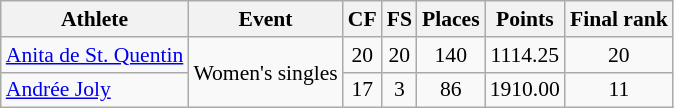<table class="wikitable" border="1" style="font-size:90%">
<tr>
<th>Athlete</th>
<th>Event</th>
<th>CF</th>
<th>FS</th>
<th>Places</th>
<th>Points</th>
<th>Final rank</th>
</tr>
<tr align=center>
<td align=left><a href='#'>Anita de St. Quentin</a></td>
<td rowspan="2">Women's singles</td>
<td>20</td>
<td>20</td>
<td>140</td>
<td>1114.25</td>
<td>20</td>
</tr>
<tr align=center>
<td align=left><a href='#'>Andrée Joly</a></td>
<td>17</td>
<td>3</td>
<td>86</td>
<td>1910.00</td>
<td>11</td>
</tr>
</table>
